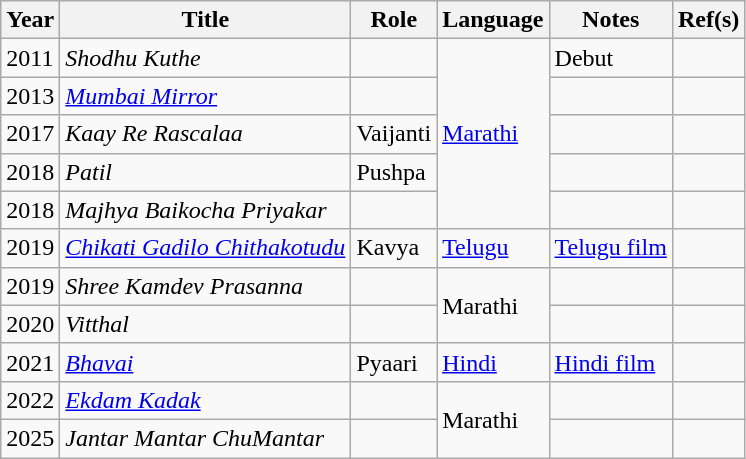<table class="wikitable sortable">
<tr>
<th>Year</th>
<th>Title</th>
<th>Role</th>
<th>Language</th>
<th>Notes</th>
<th>Ref(s)</th>
</tr>
<tr>
<td>2011</td>
<td><em>Shodhu Kuthe</em></td>
<td></td>
<td rowspan="5"><a href='#'>Marathi</a></td>
<td>Debut</td>
<td></td>
</tr>
<tr>
<td>2013</td>
<td><em><a href='#'>Mumbai Mirror</a></em></td>
<td></td>
<td></td>
<td></td>
</tr>
<tr>
<td>2017</td>
<td><em>Kaay Re Rascalaa</em></td>
<td>Vaijanti</td>
<td></td>
<td></td>
</tr>
<tr>
<td>2018</td>
<td><em>Patil</em></td>
<td>Pushpa</td>
<td></td>
<td></td>
</tr>
<tr>
<td>2018</td>
<td><em>Majhya Baikocha Priyakar</em></td>
<td></td>
<td></td>
<td></td>
</tr>
<tr>
<td>2019</td>
<td><em><a href='#'>Chikati Gadilo Chithakotudu</a></em></td>
<td>Kavya</td>
<td><a href='#'>Telugu</a></td>
<td><a href='#'>Telugu film</a></td>
<td></td>
</tr>
<tr>
<td>2019</td>
<td><em>Shree Kamdev Prasanna</em></td>
<td></td>
<td rowspan="2">Marathi</td>
<td></td>
<td></td>
</tr>
<tr>
<td>2020</td>
<td><em>Vitthal</em></td>
<td></td>
<td></td>
<td></td>
</tr>
<tr>
<td>2021</td>
<td><em><a href='#'>Bhavai</a></em></td>
<td>Pyaari</td>
<td><a href='#'>Hindi</a></td>
<td><a href='#'>Hindi film</a></td>
<td></td>
</tr>
<tr>
<td>2022</td>
<td><em><a href='#'>Ekdam Kadak</a></em></td>
<td></td>
<td rowspan="2">Marathi</td>
<td></td>
<td></td>
</tr>
<tr>
<td>2025</td>
<td><em>Jantar Mantar ChuMantar</em></td>
<td></td>
<td></td>
<td></td>
</tr>
</table>
